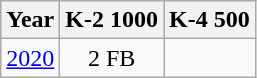<table class="wikitable" style="text-align:center;">
<tr>
<th>Year</th>
<th>K-2 1000</th>
<th>K-4 500</th>
</tr>
<tr>
<td><a href='#'>2020</a></td>
<td>2 FB</td>
<td></td>
</tr>
</table>
